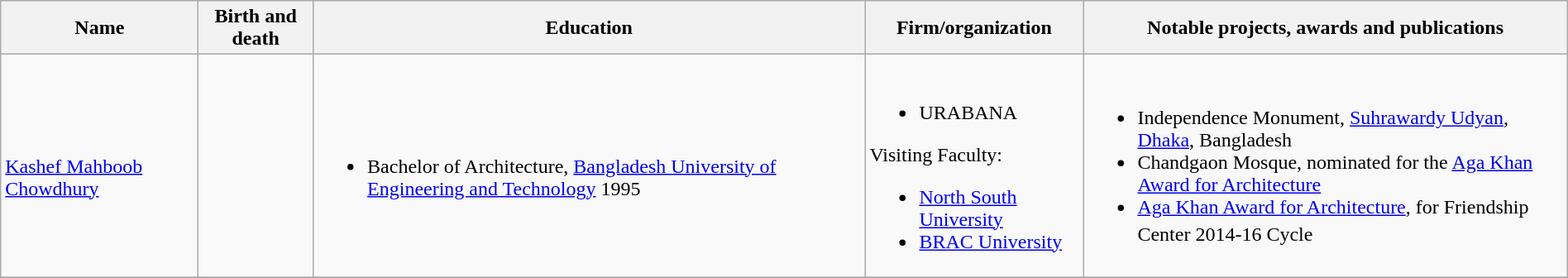<table class="wikitable" width=100%>
<tr bgcolor=#efefef>
<th>Name</th>
<th>Birth and death</th>
<th>Education</th>
<th>Firm/organization</th>
<th>Notable projects, awards and publications</th>
</tr>
<tr>
<td><br><a href='#'>Kashef Mahboob Chowdhury</a></td>
<td></td>
<td><br><ul><li>Bachelor of Architecture, <a href='#'>Bangladesh University of Engineering and Technology</a> 1995</li></ul></td>
<td><br><ul><li>URABANA </li></ul>Visiting Faculty:<ul><li><a href='#'>North South University</a></li><li><a href='#'>BRAC University</a></li></ul></td>
<td><br><ul><li>Independence Monument, <a href='#'>Suhrawardy Udyan</a>, <a href='#'>Dhaka</a>, Bangladesh</li><li>Chandgaon Mosque, nominated for the <a href='#'>Aga Khan Award for Architecture</a></li><li><a href='#'>Aga Khan Award for Architecture</a>, for Friendship Center<sup></sup> 2014-16 Cycle</li></ul></td>
</tr>
<tr>
</tr>
</table>
